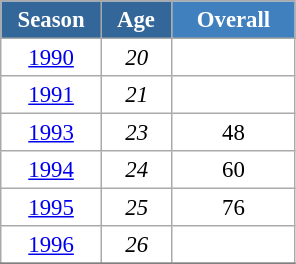<table class="wikitable" style="font-size:95%; text-align:center; border:grey solid 1px; border-collapse:collapse; background:#ffffff;">
<tr>
<th style="background-color:#369; color:white; width:60px;"> Season </th>
<th style="background-color:#369; color:white; width:40px;"> Age </th>
<th style="background-color:#4180be; color:white; width:75px;">Overall</th>
</tr>
<tr>
<td><a href='#'>1990</a></td>
<td><em>20</em></td>
<td></td>
</tr>
<tr>
<td><a href='#'>1991</a></td>
<td><em>21</em></td>
<td></td>
</tr>
<tr>
<td><a href='#'>1993</a></td>
<td><em>23</em></td>
<td>48</td>
</tr>
<tr>
<td><a href='#'>1994</a></td>
<td><em>24</em></td>
<td>60</td>
</tr>
<tr>
<td><a href='#'>1995</a></td>
<td><em>25</em></td>
<td>76</td>
</tr>
<tr>
<td><a href='#'>1996</a></td>
<td><em>26</em></td>
<td></td>
</tr>
<tr>
</tr>
</table>
